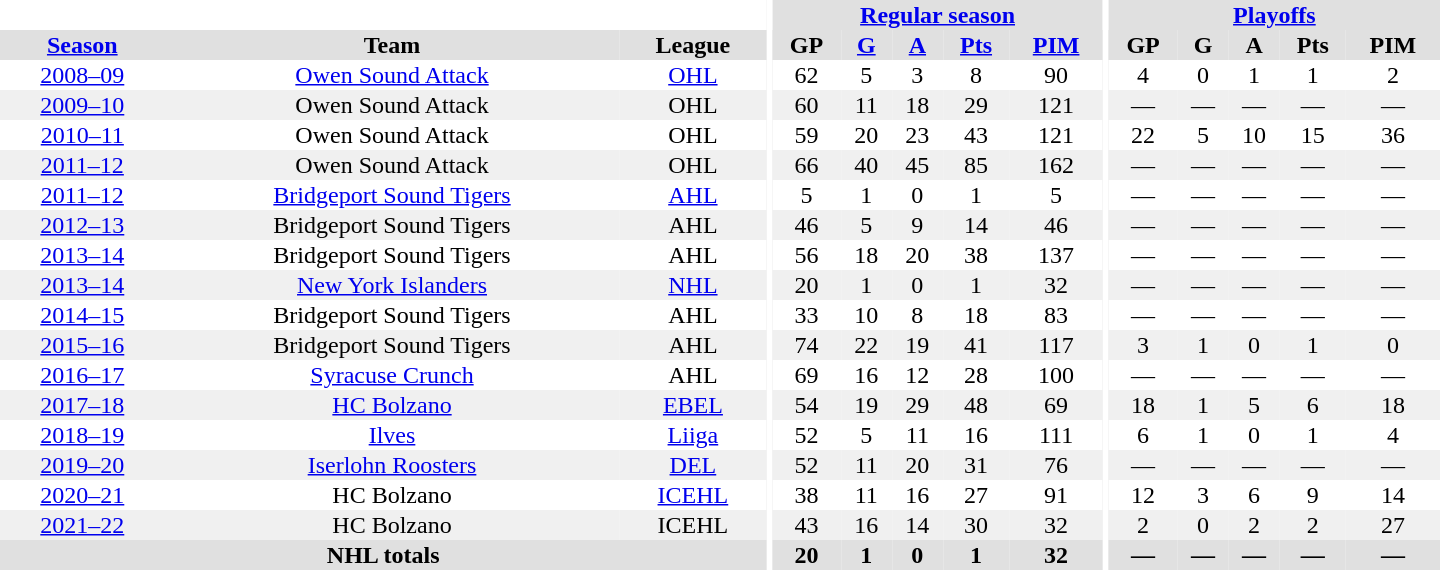<table border="0" cellpadding="1" cellspacing="0" style="text-align:center; width:60em">
<tr bgcolor="#e0e0e0">
<th colspan="3" bgcolor="#ffffff"></th>
<th rowspan="99" bgcolor="#ffffff"></th>
<th colspan="5"><a href='#'>Regular season</a></th>
<th rowspan="99" bgcolor="#ffffff"></th>
<th colspan="5"><a href='#'>Playoffs</a></th>
</tr>
<tr bgcolor="#e0e0e0">
<th><a href='#'>Season</a></th>
<th>Team</th>
<th>League</th>
<th>GP</th>
<th><a href='#'>G</a></th>
<th><a href='#'>A</a></th>
<th><a href='#'>Pts</a></th>
<th><a href='#'>PIM</a></th>
<th>GP</th>
<th>G</th>
<th>A</th>
<th>Pts</th>
<th>PIM</th>
</tr>
<tr>
<td scope="row"><a href='#'>2008–09</a></td>
<td><a href='#'>Owen Sound Attack</a></td>
<td><a href='#'>OHL</a></td>
<td>62</td>
<td>5</td>
<td>3</td>
<td>8</td>
<td>90</td>
<td>4</td>
<td>0</td>
<td>1</td>
<td>1</td>
<td>2</td>
</tr>
<tr bgcolor="#f0f0f0">
<td scope="row"><a href='#'>2009–10</a></td>
<td>Owen Sound Attack</td>
<td>OHL</td>
<td>60</td>
<td>11</td>
<td>18</td>
<td>29</td>
<td>121</td>
<td>—</td>
<td>—</td>
<td>—</td>
<td>—</td>
<td>—</td>
</tr>
<tr>
<td scope="row"><a href='#'>2010–11</a></td>
<td>Owen Sound Attack</td>
<td>OHL</td>
<td>59</td>
<td>20</td>
<td>23</td>
<td>43</td>
<td>121</td>
<td>22</td>
<td>5</td>
<td>10</td>
<td>15</td>
<td>36</td>
</tr>
<tr bgcolor="#f0f0f0">
<td scope="row"><a href='#'>2011–12</a></td>
<td>Owen Sound Attack</td>
<td>OHL</td>
<td>66</td>
<td>40</td>
<td>45</td>
<td>85</td>
<td>162</td>
<td>—</td>
<td>—</td>
<td>—</td>
<td>—</td>
<td>—</td>
</tr>
<tr>
<td scope="row"><a href='#'>2011–12</a></td>
<td><a href='#'>Bridgeport Sound Tigers</a></td>
<td><a href='#'>AHL</a></td>
<td>5</td>
<td>1</td>
<td>0</td>
<td>1</td>
<td>5</td>
<td>—</td>
<td>—</td>
<td>—</td>
<td>—</td>
<td>—</td>
</tr>
<tr bgcolor="#f0f0f0">
<td scope="row"><a href='#'>2012–13</a></td>
<td>Bridgeport Sound Tigers</td>
<td>AHL</td>
<td>46</td>
<td>5</td>
<td>9</td>
<td>14</td>
<td>46</td>
<td>—</td>
<td>—</td>
<td>—</td>
<td>—</td>
<td>—</td>
</tr>
<tr>
<td scope="row"><a href='#'>2013–14</a></td>
<td>Bridgeport Sound Tigers</td>
<td>AHL</td>
<td>56</td>
<td>18</td>
<td>20</td>
<td>38</td>
<td>137</td>
<td>—</td>
<td>—</td>
<td>—</td>
<td>—</td>
<td>—</td>
</tr>
<tr bgcolor="#f0f0f0">
<td scope="row"><a href='#'>2013–14</a></td>
<td><a href='#'>New York Islanders</a></td>
<td><a href='#'>NHL</a></td>
<td>20</td>
<td>1</td>
<td>0</td>
<td>1</td>
<td>32</td>
<td>—</td>
<td>—</td>
<td>—</td>
<td>—</td>
<td>—</td>
</tr>
<tr>
<td scope="row"><a href='#'>2014–15</a></td>
<td>Bridgeport Sound Tigers</td>
<td>AHL</td>
<td>33</td>
<td>10</td>
<td>8</td>
<td>18</td>
<td>83</td>
<td>—</td>
<td>—</td>
<td>—</td>
<td>—</td>
<td>—</td>
</tr>
<tr bgcolor="#f0f0f0">
<td scope="row"><a href='#'>2015–16</a></td>
<td>Bridgeport Sound Tigers</td>
<td>AHL</td>
<td>74</td>
<td>22</td>
<td>19</td>
<td>41</td>
<td>117</td>
<td>3</td>
<td>1</td>
<td>0</td>
<td>1</td>
<td>0</td>
</tr>
<tr>
<td scope="row"><a href='#'>2016–17</a></td>
<td><a href='#'>Syracuse Crunch</a></td>
<td>AHL</td>
<td>69</td>
<td>16</td>
<td>12</td>
<td>28</td>
<td>100</td>
<td>—</td>
<td>—</td>
<td>—</td>
<td>—</td>
<td>—</td>
</tr>
<tr bgcolor="#f0f0f0">
<td scope="row"><a href='#'>2017–18</a></td>
<td><a href='#'>HC Bolzano</a></td>
<td><a href='#'>EBEL</a></td>
<td>54</td>
<td>19</td>
<td>29</td>
<td>48</td>
<td>69</td>
<td>18</td>
<td>1</td>
<td>5</td>
<td>6</td>
<td>18</td>
</tr>
<tr>
<td scope="row"><a href='#'>2018–19</a></td>
<td><a href='#'>Ilves</a></td>
<td><a href='#'>Liiga</a></td>
<td>52</td>
<td>5</td>
<td>11</td>
<td>16</td>
<td>111</td>
<td>6</td>
<td>1</td>
<td>0</td>
<td>1</td>
<td>4</td>
</tr>
<tr bgcolor="#f0f0f0">
<td><a href='#'>2019–20</a></td>
<td><a href='#'>Iserlohn Roosters</a></td>
<td><a href='#'>DEL</a></td>
<td>52</td>
<td>11</td>
<td>20</td>
<td>31</td>
<td>76</td>
<td>—</td>
<td>—</td>
<td>—</td>
<td>—</td>
<td>—</td>
</tr>
<tr>
<td><a href='#'>2020–21</a></td>
<td>HC Bolzano</td>
<td><a href='#'>ICEHL</a></td>
<td>38</td>
<td>11</td>
<td>16</td>
<td>27</td>
<td>91</td>
<td>12</td>
<td>3</td>
<td>6</td>
<td>9</td>
<td>14</td>
</tr>
<tr bgcolor="#f0f0f0">
<td><a href='#'>2021–22</a></td>
<td>HC Bolzano</td>
<td>ICEHL</td>
<td>43</td>
<td>16</td>
<td>14</td>
<td>30</td>
<td>32</td>
<td>2</td>
<td>0</td>
<td>2</td>
<td>2</td>
<td>27</td>
</tr>
<tr bgcolor="#e0e0e0">
<th scope="row" colspan="3">NHL totals</th>
<th>20</th>
<th>1</th>
<th>0</th>
<th>1</th>
<th>32</th>
<th>—</th>
<th>—</th>
<th>—</th>
<th>—</th>
<th>—</th>
</tr>
</table>
